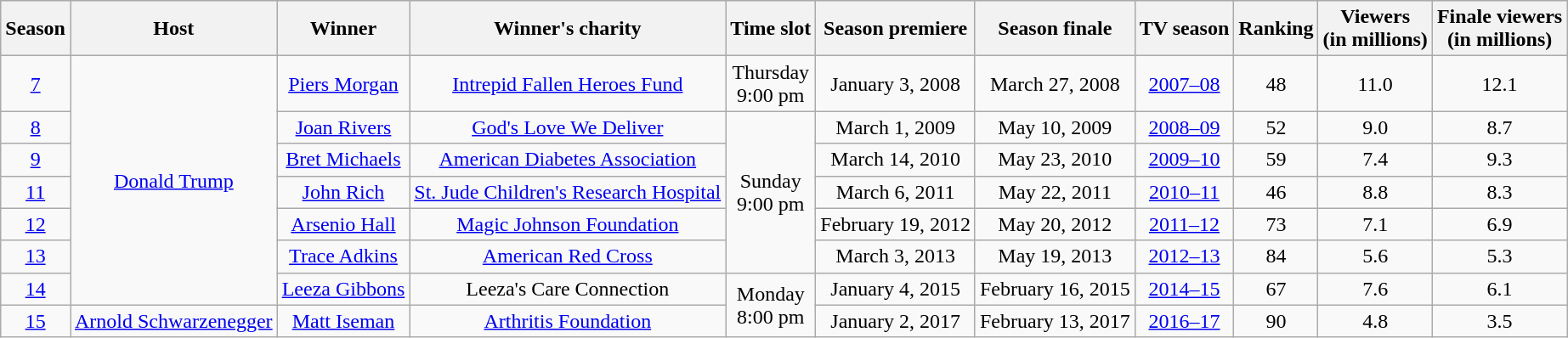<table class="wikitable" style="text-align:center">
<tr style="background:#e0e0e0">
<th>Season</th>
<th>Host</th>
<th>Winner</th>
<th>Winner's charity</th>
<th>Time slot</th>
<th>Season premiere</th>
<th>Season finale</th>
<th>TV season</th>
<th>Ranking</th>
<th>Viewers<br>(in millions)</th>
<th>Finale viewers<br>(in millions)</th>
</tr>
<tr style="background:#f9f9f9">
<td><a href='#'>7</a></td>
<td rowspan=7><a href='#'>Donald Trump</a></td>
<td><a href='#'>Piers Morgan</a></td>
<td><a href='#'>Intrepid Fallen Heroes Fund</a></td>
<td>Thursday <br>9:00 pm</td>
<td>January 3, 2008</td>
<td>March 27, 2008</td>
<td><a href='#'>2007–08</a></td>
<td>48</td>
<td>11.0</td>
<td>12.1</td>
</tr>
<tr style="background:#f9f9f9">
<td><a href='#'>8</a></td>
<td><a href='#'>Joan Rivers</a></td>
<td><a href='#'>God's Love We Deliver</a></td>
<td rowspan="5">Sunday <br>9:00 pm</td>
<td>March 1, 2009</td>
<td>May 10, 2009</td>
<td><a href='#'>2008–09</a></td>
<td>52</td>
<td>9.0</td>
<td>8.7</td>
</tr>
<tr style="background:#f9f9f9">
<td><a href='#'>9</a></td>
<td><a href='#'>Bret Michaels</a></td>
<td><a href='#'>American Diabetes Association</a></td>
<td>March 14, 2010</td>
<td>May 23, 2010</td>
<td><a href='#'>2009–10</a></td>
<td>59</td>
<td>7.4</td>
<td>9.3</td>
</tr>
<tr style="background:#f9f9f9">
<td><a href='#'>11</a></td>
<td><a href='#'>John Rich</a></td>
<td><a href='#'>St. Jude Children's Research Hospital</a></td>
<td>March 6, 2011</td>
<td>May 22, 2011</td>
<td><a href='#'>2010–11</a></td>
<td>46</td>
<td>8.8</td>
<td>8.3</td>
</tr>
<tr style="background:#f9f9f9">
<td><a href='#'>12</a></td>
<td><a href='#'>Arsenio Hall</a></td>
<td><a href='#'>Magic Johnson Foundation</a></td>
<td>February 19, 2012</td>
<td>May 20, 2012</td>
<td><a href='#'>2011–12</a></td>
<td>73</td>
<td>7.1</td>
<td>6.9</td>
</tr>
<tr style="background:#f9f9f9">
<td><a href='#'>13</a></td>
<td><a href='#'>Trace Adkins</a></td>
<td><a href='#'>American Red Cross</a></td>
<td>March 3, 2013</td>
<td>May 19, 2013</td>
<td><a href='#'>2012–13</a></td>
<td>84</td>
<td>5.6</td>
<td>5.3</td>
</tr>
<tr style="background:#f9f9f9">
<td><a href='#'>14</a></td>
<td><a href='#'>Leeza Gibbons</a></td>
<td>Leeza's Care Connection</td>
<td rowspan="2">Monday <br>8:00 pm</td>
<td>January 4, 2015</td>
<td>February 16, 2015</td>
<td><a href='#'>2014–15</a></td>
<td>67</td>
<td>7.6</td>
<td>6.1</td>
</tr>
<tr style="background:#f9f9f9">
<td><a href='#'>15</a></td>
<td><a href='#'>Arnold Schwarzenegger</a></td>
<td><a href='#'>Matt Iseman</a></td>
<td><a href='#'>Arthritis Foundation</a></td>
<td>January 2, 2017</td>
<td>February 13, 2017</td>
<td><a href='#'>2016–17</a></td>
<td>90</td>
<td>4.8</td>
<td>3.5</td>
</tr>
</table>
